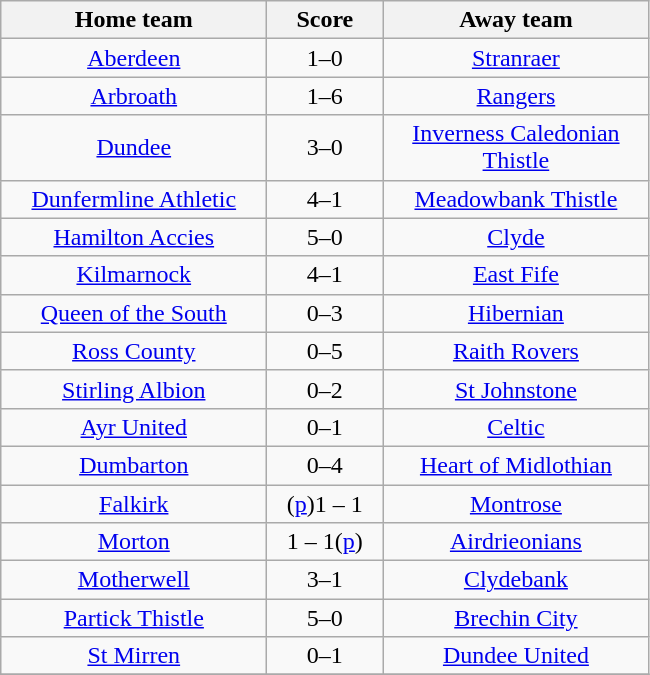<table class="wikitable" style="text-align: center">
<tr>
<th width=170>Home team</th>
<th width=70>Score</th>
<th width=170>Away team</th>
</tr>
<tr>
<td><a href='#'>Aberdeen</a></td>
<td>1–0</td>
<td><a href='#'>Stranraer</a></td>
</tr>
<tr>
<td><a href='#'>Arbroath</a></td>
<td>1–6</td>
<td><a href='#'>Rangers</a></td>
</tr>
<tr>
<td><a href='#'>Dundee</a></td>
<td>3–0</td>
<td><a href='#'>Inverness Caledonian Thistle</a></td>
</tr>
<tr>
<td><a href='#'>Dunfermline Athletic</a></td>
<td>4–1</td>
<td><a href='#'>Meadowbank Thistle</a></td>
</tr>
<tr>
<td><a href='#'>Hamilton Accies</a></td>
<td>5–0</td>
<td><a href='#'>Clyde</a></td>
</tr>
<tr>
<td><a href='#'>Kilmarnock</a></td>
<td>4–1</td>
<td><a href='#'>East Fife</a></td>
</tr>
<tr>
<td><a href='#'>Queen of the South</a></td>
<td>0–3</td>
<td><a href='#'>Hibernian</a></td>
</tr>
<tr>
<td><a href='#'>Ross County</a></td>
<td>0–5</td>
<td><a href='#'>Raith Rovers</a></td>
</tr>
<tr>
<td><a href='#'>Stirling Albion</a></td>
<td>0–2</td>
<td><a href='#'>St Johnstone</a></td>
</tr>
<tr>
<td><a href='#'>Ayr United</a></td>
<td>0–1</td>
<td><a href='#'>Celtic</a></td>
</tr>
<tr>
<td><a href='#'>Dumbarton</a></td>
<td>0–4</td>
<td><a href='#'>Heart of Midlothian</a></td>
</tr>
<tr>
<td><a href='#'>Falkirk</a></td>
<td>(<a href='#'>p</a>)1 – 1</td>
<td><a href='#'>Montrose</a></td>
</tr>
<tr>
<td><a href='#'>Morton</a></td>
<td>1 – 1(<a href='#'>p</a>)</td>
<td><a href='#'>Airdrieonians</a></td>
</tr>
<tr>
<td><a href='#'>Motherwell</a></td>
<td>3–1</td>
<td><a href='#'>Clydebank</a></td>
</tr>
<tr>
<td><a href='#'>Partick Thistle</a></td>
<td>5–0</td>
<td><a href='#'>Brechin City</a></td>
</tr>
<tr>
<td><a href='#'>St Mirren</a></td>
<td>0–1</td>
<td><a href='#'>Dundee United</a></td>
</tr>
<tr>
</tr>
</table>
